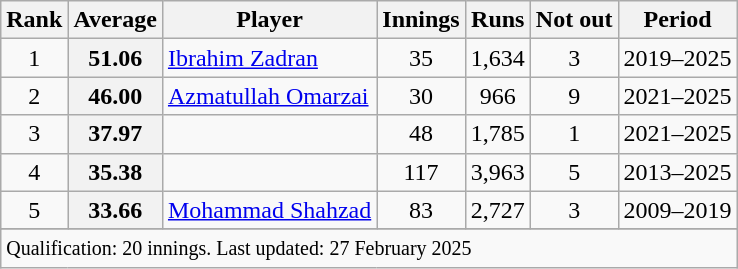<table class="wikitable plainrowheaders sortable">
<tr>
<th scope=col>Rank</th>
<th scope=col>Average</th>
<th scope=col>Player</th>
<th scope=col>Innings</th>
<th scope=col>Runs</th>
<th scope=col>Not out</th>
<th scope=col>Period</th>
</tr>
<tr>
<td align="center">1</td>
<th>51.06</th>
<td><a href='#'>Ibrahim Zadran</a></td>
<td align="center">35</td>
<td align="center">1,634</td>
<td align="center">3</td>
<td>2019–2025</td>
</tr>
<tr>
<td align="center">2</td>
<th>46.00</th>
<td><a href='#'>Azmatullah Omarzai</a></td>
<td align="center">30</td>
<td align="center">966</td>
<td align="center">9</td>
<td>2021–2025</td>
</tr>
<tr>
<td align="center">3</td>
<th>37.97</th>
<td></td>
<td align="center">48</td>
<td align="center">1,785</td>
<td align="center">1</td>
<td>2021–2025</td>
</tr>
<tr>
<td align="center">4</td>
<th>35.38</th>
<td></td>
<td align="center">117</td>
<td align="center">3,963</td>
<td align="center">5</td>
<td>2013–2025</td>
</tr>
<tr>
<td align="center">5</td>
<th>33.66</th>
<td><a href='#'>Mohammad Shahzad</a></td>
<td align="center">83</td>
<td align="center">2,727</td>
<td align="center">3</td>
<td>2009–2019</td>
</tr>
<tr>
</tr>
<tr class=sortbottom>
<td colspan=7><small>Qualification: 20 innings. Last updated: 27 February 2025</small></td>
</tr>
</table>
